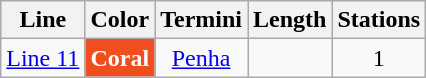<table class="wikitable">
<tr>
<th align="center">Line</th>
<th align="center">Color</th>
<th align="center">Termini</th>
<th align="center">Length</th>
<th align="center">Stations</th>
</tr>
<tr>
<td><a href='#'>Line 11</a></td>
<td align="center" style="color:white" bgcolor="#f04e1e"><strong>Coral</strong></td>
<td align="center"><a href='#'>Penha</a></td>
<td></td>
<td align="center">1</td>
</tr>
</table>
